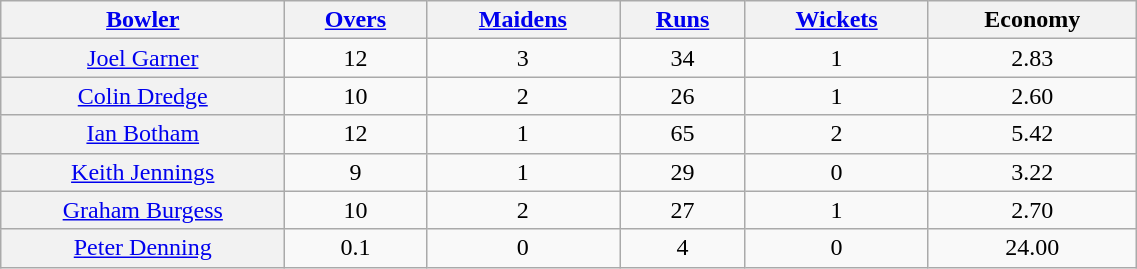<table border="1" cellpadding="1" cellspacing="0" style="border: gray solid 1px; border-collapse: collapse; text-align: center; width: 60%;" class=wikitable>
<tr>
<th scope="col" width="25%"><a href='#'>Bowler</a></th>
<th scope="col"><a href='#'>Overs</a></th>
<th scope="col"><a href='#'>Maidens</a></th>
<th scope="col"><a href='#'>Runs</a></th>
<th scope="col"><a href='#'>Wickets</a></th>
<th scope="col">Economy</th>
</tr>
<tr>
<th scope="row" style="font-weight: normal;"><a href='#'>Joel Garner</a></th>
<td>12</td>
<td>3</td>
<td>34</td>
<td>1</td>
<td>2.83</td>
</tr>
<tr>
<th scope="row" style="font-weight: normal;"><a href='#'>Colin Dredge</a></th>
<td>10</td>
<td>2</td>
<td>26</td>
<td>1</td>
<td>2.60</td>
</tr>
<tr>
<th scope="row" style="font-weight: normal;"><a href='#'>Ian Botham</a></th>
<td>12</td>
<td>1</td>
<td>65</td>
<td>2</td>
<td>5.42</td>
</tr>
<tr>
<th scope="row" style="font-weight: normal;"><a href='#'>Keith Jennings</a></th>
<td>9</td>
<td>1</td>
<td>29</td>
<td>0</td>
<td>3.22</td>
</tr>
<tr>
<th scope="row" style="font-weight: normal;"><a href='#'>Graham Burgess</a></th>
<td>10</td>
<td>2</td>
<td>27</td>
<td>1</td>
<td>2.70</td>
</tr>
<tr>
<th scope="row" style="font-weight: normal;"><a href='#'>Peter Denning</a></th>
<td>0.1</td>
<td>0</td>
<td>4</td>
<td>0</td>
<td>24.00</td>
</tr>
</table>
